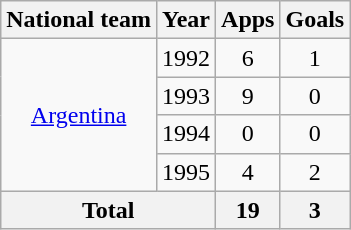<table class="wikitable" style="text-align:center">
<tr>
<th>National team</th>
<th>Year</th>
<th>Apps</th>
<th>Goals</th>
</tr>
<tr>
<td rowspan="4"><a href='#'>Argentina</a></td>
<td>1992</td>
<td>6</td>
<td>1</td>
</tr>
<tr>
<td>1993</td>
<td>9</td>
<td>0</td>
</tr>
<tr>
<td>1994</td>
<td>0</td>
<td>0</td>
</tr>
<tr>
<td>1995</td>
<td>4</td>
<td>2</td>
</tr>
<tr>
<th colspan="2">Total</th>
<th>19</th>
<th>3</th>
</tr>
</table>
